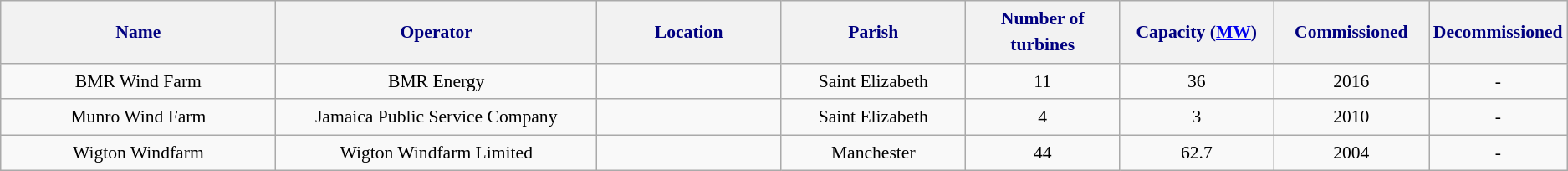<table class="wikitable sortable" style="font-size:90%;border:0px;text-align:center;line-height:150%;">
<tr>
<th style="background: #f2f2f2; color: #000080" height="17" width="18%">Name</th>
<th style="background: #f2f2f2; color: #000080" height="17" width="21%">Operator</th>
<th style="background: #f2f2f2; color: #000080" height="17" width="12%">Location</th>
<th style="background: #f2f2f2; color: #000080" height="17" width="12%">Parish</th>
<th style="background: #f2f2f2; color: #000080" height="17" width="10%">Number of turbines</th>
<th style="background: #f2f2f2; color: #000080" height="17" width="10%">Capacity (<a href='#'>MW</a>)</th>
<th style="background: #f2f2f2; color: #000080" height="17" width="10%">Commissioned</th>
<th style="background: #f2f2f2; color: #000080" height="17" width="10%">Decommissioned</th>
</tr>
<tr>
<td>BMR Wind Farm</td>
<td>BMR Energy</td>
<td></td>
<td>Saint Elizabeth</td>
<td>11</td>
<td>36</td>
<td>2016</td>
<td>-</td>
</tr>
<tr --->
<td>Munro Wind Farm</td>
<td>Jamaica Public Service Company</td>
<td></td>
<td>Saint Elizabeth</td>
<td>4</td>
<td>3</td>
<td>2010</td>
<td>-</td>
</tr>
<tr --->
<td>Wigton Windfarm</td>
<td>Wigton Windfarm Limited</td>
<td></td>
<td>Manchester</td>
<td>44</td>
<td>62.7</td>
<td>2004</td>
<td>-</td>
</tr>
</table>
